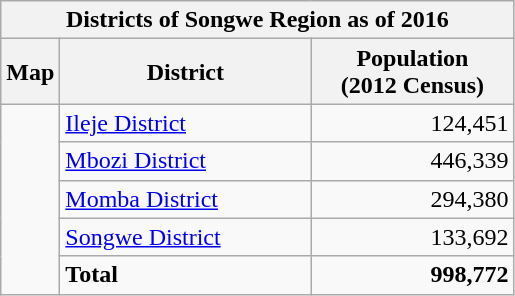<table class="wikitable">
<tr>
<th colspan="8">Districts of Songwe Region as of 2016</th>
</tr>
<tr style="text-align:center;">
<th>Map</th>
<th style="width: 10em">District</th>
<th style="width: 8em">Population<br>(2012 Census)</th>
</tr>
<tr>
<td rowspan=5></td>
<td><a href='#'>Ileje District</a></td>
<td style="text-align:right;">124,451</td>
</tr>
<tr>
<td><a href='#'>Mbozi District</a></td>
<td style="text-align:right;">446,339</td>
</tr>
<tr>
<td><a href='#'>Momba District</a></td>
<td style="text-align:right;">294,380</td>
</tr>
<tr>
<td><a href='#'>Songwe District</a></td>
<td style="text-align:right;">133,692</td>
</tr>
<tr>
<td><strong>Total</strong></td>
<td style="text-align:right;"><strong>998,772</strong></td>
</tr>
</table>
